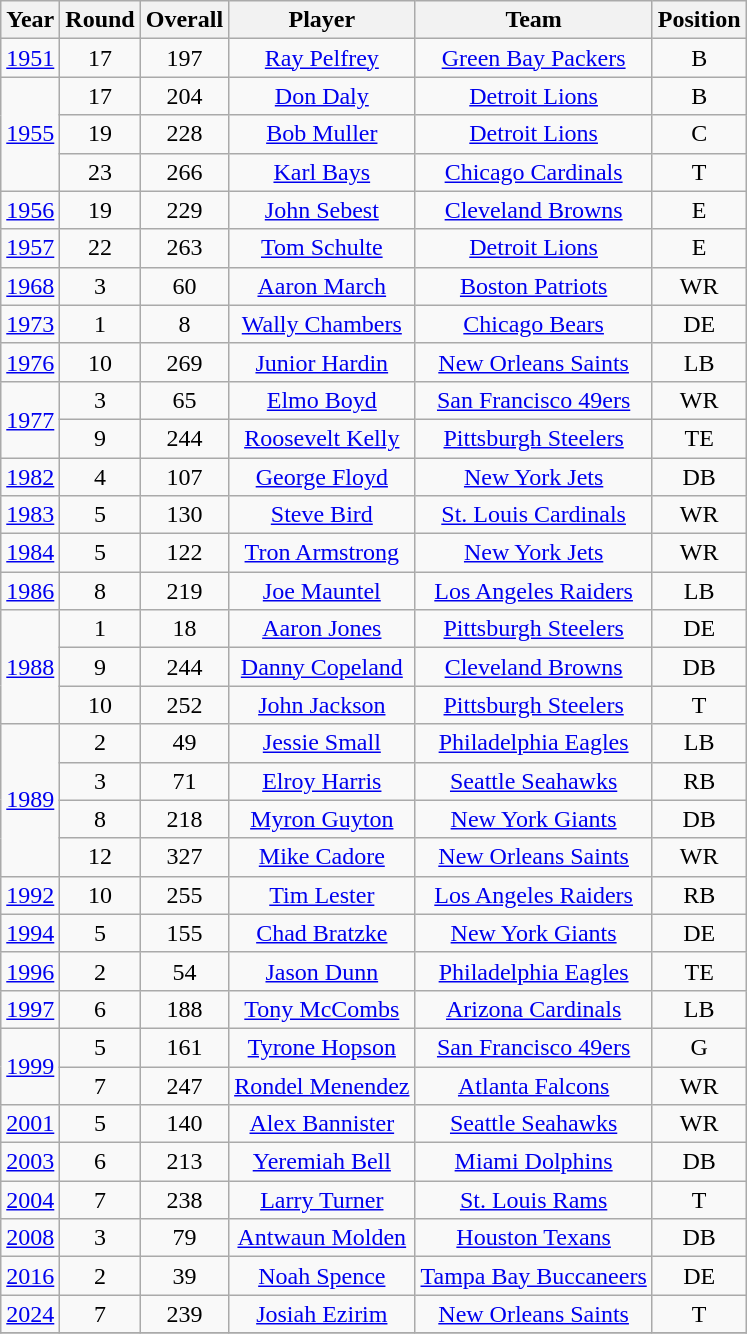<table class="wikitable sortable" style="text-align: center;">
<tr>
<th>Year</th>
<th>Round</th>
<th>Overall</th>
<th>Player</th>
<th>Team</th>
<th>Position</th>
</tr>
<tr>
<td><a href='#'>1951</a></td>
<td>17</td>
<td>197</td>
<td><a href='#'>Ray Pelfrey</a></td>
<td><a href='#'>Green Bay Packers</a></td>
<td>B</td>
</tr>
<tr>
<td rowspan="3"><a href='#'>1955</a></td>
<td>17</td>
<td>204</td>
<td><a href='#'>Don Daly</a></td>
<td><a href='#'>Detroit Lions</a></td>
<td>B</td>
</tr>
<tr>
<td>19</td>
<td>228</td>
<td><a href='#'>Bob Muller</a></td>
<td><a href='#'>Detroit Lions</a></td>
<td>C</td>
</tr>
<tr>
<td>23</td>
<td>266</td>
<td><a href='#'>Karl Bays</a></td>
<td><a href='#'>Chicago Cardinals</a></td>
<td>T</td>
</tr>
<tr>
<td><a href='#'>1956</a></td>
<td>19</td>
<td>229</td>
<td><a href='#'>John Sebest</a></td>
<td><a href='#'>Cleveland Browns</a></td>
<td>E</td>
</tr>
<tr>
<td><a href='#'>1957</a></td>
<td>22</td>
<td>263</td>
<td><a href='#'>Tom Schulte</a></td>
<td><a href='#'>Detroit Lions</a></td>
<td>E</td>
</tr>
<tr>
<td><a href='#'>1968</a></td>
<td>3</td>
<td>60</td>
<td><a href='#'>Aaron March</a></td>
<td><a href='#'>Boston Patriots</a></td>
<td>WR</td>
</tr>
<tr>
<td><a href='#'>1973</a></td>
<td>1</td>
<td>8</td>
<td><a href='#'>Wally Chambers</a></td>
<td><a href='#'>Chicago Bears</a></td>
<td>DE</td>
</tr>
<tr>
<td><a href='#'>1976</a></td>
<td>10</td>
<td>269</td>
<td><a href='#'>Junior Hardin</a></td>
<td><a href='#'>New Orleans Saints</a></td>
<td>LB</td>
</tr>
<tr>
<td rowspan="2"><a href='#'>1977</a></td>
<td>3</td>
<td>65</td>
<td><a href='#'>Elmo Boyd</a></td>
<td><a href='#'>San Francisco 49ers</a></td>
<td>WR</td>
</tr>
<tr>
<td>9</td>
<td>244</td>
<td><a href='#'>Roosevelt Kelly</a></td>
<td><a href='#'>Pittsburgh Steelers</a></td>
<td>TE</td>
</tr>
<tr>
<td><a href='#'>1982</a></td>
<td>4</td>
<td>107</td>
<td><a href='#'>George Floyd</a></td>
<td><a href='#'>New York Jets</a></td>
<td>DB</td>
</tr>
<tr>
<td><a href='#'>1983</a></td>
<td>5</td>
<td>130</td>
<td><a href='#'>Steve Bird</a></td>
<td><a href='#'>St. Louis Cardinals</a></td>
<td>WR</td>
</tr>
<tr>
<td><a href='#'>1984</a></td>
<td>5</td>
<td>122</td>
<td><a href='#'>Tron Armstrong</a></td>
<td><a href='#'>New York Jets</a></td>
<td>WR</td>
</tr>
<tr>
<td><a href='#'>1986</a></td>
<td>8</td>
<td>219</td>
<td><a href='#'>Joe Mauntel</a></td>
<td><a href='#'>Los Angeles Raiders</a></td>
<td>LB</td>
</tr>
<tr>
<td rowspan="3"><a href='#'>1988</a></td>
<td>1</td>
<td>18</td>
<td><a href='#'>Aaron Jones</a></td>
<td><a href='#'>Pittsburgh Steelers</a></td>
<td>DE</td>
</tr>
<tr>
<td>9</td>
<td>244</td>
<td><a href='#'>Danny Copeland</a></td>
<td><a href='#'>Cleveland Browns</a></td>
<td>DB</td>
</tr>
<tr>
<td>10</td>
<td>252</td>
<td><a href='#'>John Jackson</a></td>
<td><a href='#'>Pittsburgh Steelers</a></td>
<td>T</td>
</tr>
<tr>
<td rowspan="4"><a href='#'>1989</a></td>
<td>2</td>
<td>49</td>
<td><a href='#'>Jessie Small</a></td>
<td><a href='#'>Philadelphia Eagles</a></td>
<td>LB</td>
</tr>
<tr>
<td>3</td>
<td>71</td>
<td><a href='#'>Elroy Harris</a></td>
<td><a href='#'>Seattle Seahawks</a></td>
<td>RB</td>
</tr>
<tr>
<td>8</td>
<td>218</td>
<td><a href='#'>Myron Guyton</a></td>
<td><a href='#'>New York Giants</a></td>
<td>DB</td>
</tr>
<tr>
<td>12</td>
<td>327</td>
<td><a href='#'>Mike Cadore</a></td>
<td><a href='#'>New Orleans Saints</a></td>
<td>WR</td>
</tr>
<tr>
<td><a href='#'>1992</a></td>
<td>10</td>
<td>255</td>
<td><a href='#'>Tim Lester</a></td>
<td><a href='#'>Los Angeles Raiders</a></td>
<td>RB</td>
</tr>
<tr>
<td><a href='#'>1994</a></td>
<td>5</td>
<td>155</td>
<td><a href='#'>Chad Bratzke</a></td>
<td><a href='#'>New York Giants</a></td>
<td>DE</td>
</tr>
<tr>
<td><a href='#'>1996</a></td>
<td>2</td>
<td>54</td>
<td><a href='#'>Jason Dunn</a></td>
<td><a href='#'>Philadelphia Eagles</a></td>
<td>TE</td>
</tr>
<tr>
<td><a href='#'>1997</a></td>
<td>6</td>
<td>188</td>
<td><a href='#'>Tony McCombs</a></td>
<td><a href='#'>Arizona Cardinals</a></td>
<td>LB</td>
</tr>
<tr>
<td rowspan="2"><a href='#'>1999</a></td>
<td>5</td>
<td>161</td>
<td><a href='#'>Tyrone Hopson</a></td>
<td><a href='#'>San Francisco 49ers</a></td>
<td>G</td>
</tr>
<tr>
<td>7</td>
<td>247</td>
<td><a href='#'>Rondel Menendez</a></td>
<td><a href='#'>Atlanta Falcons</a></td>
<td>WR</td>
</tr>
<tr>
<td><a href='#'>2001</a></td>
<td>5</td>
<td>140</td>
<td><a href='#'>Alex Bannister</a></td>
<td><a href='#'>Seattle Seahawks</a></td>
<td>WR</td>
</tr>
<tr>
<td><a href='#'>2003</a></td>
<td>6</td>
<td>213</td>
<td><a href='#'>Yeremiah Bell</a></td>
<td><a href='#'>Miami Dolphins</a></td>
<td>DB</td>
</tr>
<tr>
<td><a href='#'>2004</a></td>
<td>7</td>
<td>238</td>
<td><a href='#'>Larry Turner</a></td>
<td><a href='#'>St. Louis Rams</a></td>
<td>T</td>
</tr>
<tr>
<td><a href='#'>2008</a></td>
<td>3</td>
<td>79</td>
<td><a href='#'>Antwaun Molden</a></td>
<td><a href='#'>Houston Texans</a></td>
<td>DB</td>
</tr>
<tr>
<td><a href='#'>2016</a></td>
<td>2</td>
<td>39</td>
<td><a href='#'>Noah Spence</a></td>
<td><a href='#'>Tampa Bay Buccaneers</a></td>
<td>DE</td>
</tr>
<tr>
<td><a href='#'>2024</a></td>
<td>7</td>
<td>239</td>
<td><a href='#'>Josiah Ezirim</a></td>
<td><a href='#'>New Orleans Saints</a></td>
<td>T</td>
</tr>
<tr>
</tr>
</table>
